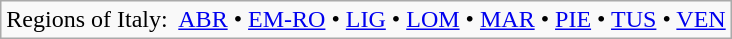<table class="wikitable"  style="margin:auto;">
<tr>
<td>Regions of Italy:  <a href='#'>ABR</a> • <a href='#'>EM-RO</a> • <a href='#'>LIG</a> • <a href='#'>LOM</a> • <a href='#'>MAR</a> • <a href='#'>PIE</a> • <a href='#'>TUS</a> • <a href='#'>VEN</a></td>
</tr>
</table>
